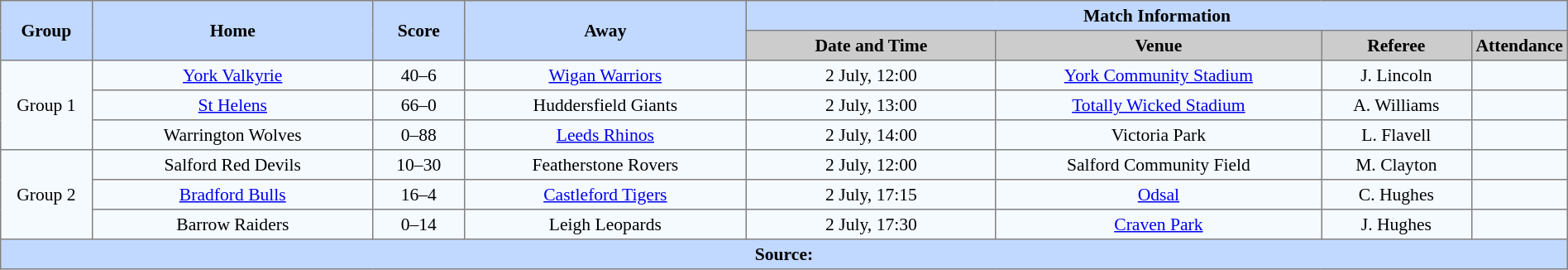<table border=1 style="border-collapse:collapse; font-size:90%; text-align:center;" cellpadding=3 cellspacing=0 width=100%>
<tr bgcolor=#C1D8FF>
<th scope="col" rowspan=2 width=6%>Group</th>
<th scope="col" rowspan=2 width=19%>Home</th>
<th scope="col" rowspan=2 width=6%>Score</th>
<th scope="col" rowspan=2 width=19%>Away</th>
<th colspan=4>Match Information</th>
</tr>
<tr bgcolor=#CCCCCC>
<th scope="col" width=17%>Date and Time</th>
<th scope="col" width=22%>Venue</th>
<th scope="col" width=10%>Referee</th>
<th scope="col" width=7%>Attendance</th>
</tr>
<tr bgcolor=#F5FAFF>
<td rowspan=3>Group 1</td>
<td> <a href='#'>York Valkyrie</a></td>
<td>40–6</td>
<td> <a href='#'>Wigan Warriors</a></td>
<td>2 July, 12:00</td>
<td><a href='#'>York Community Stadium</a></td>
<td>J. Lincoln</td>
<td></td>
</tr>
<tr bgcolor=#F5FAFF>
<td> <a href='#'>St Helens</a></td>
<td>66–0</td>
<td> Huddersfield Giants</td>
<td>2 July, 13:00</td>
<td><a href='#'>Totally Wicked Stadium</a></td>
<td>A. Williams</td>
<td></td>
</tr>
<tr bgcolor=#F5FAFF>
<td> Warrington Wolves</td>
<td>0–88</td>
<td> <a href='#'>Leeds Rhinos</a></td>
<td>2 July, 14:00</td>
<td>Victoria Park</td>
<td>L. Flavell</td>
<td></td>
</tr>
<tr bgcolor=#F5FAFF>
<td rowspan=3>Group 2</td>
<td> Salford Red Devils</td>
<td>10–30</td>
<td> Featherstone Rovers</td>
<td>2 July, 12:00</td>
<td>Salford Community Field</td>
<td>M. Clayton</td>
<td></td>
</tr>
<tr bgcolor=#F5FAFF>
<td> <a href='#'>Bradford Bulls</a></td>
<td>16–4</td>
<td> <a href='#'>Castleford Tigers</a></td>
<td>2 July, 17:15</td>
<td><a href='#'>Odsal</a></td>
<td>C. Hughes</td>
<td></td>
</tr>
<tr style="background:#f5faff;">
<td> Barrow Raiders</td>
<td>0–14</td>
<td> Leigh Leopards</td>
<td>2 July, 17:30</td>
<td><a href='#'>Craven Park</a></td>
<td>J. Hughes</td>
<td></td>
</tr>
<tr style="background:#c1d8ff;">
<th colspan=8>Source:</th>
</tr>
</table>
